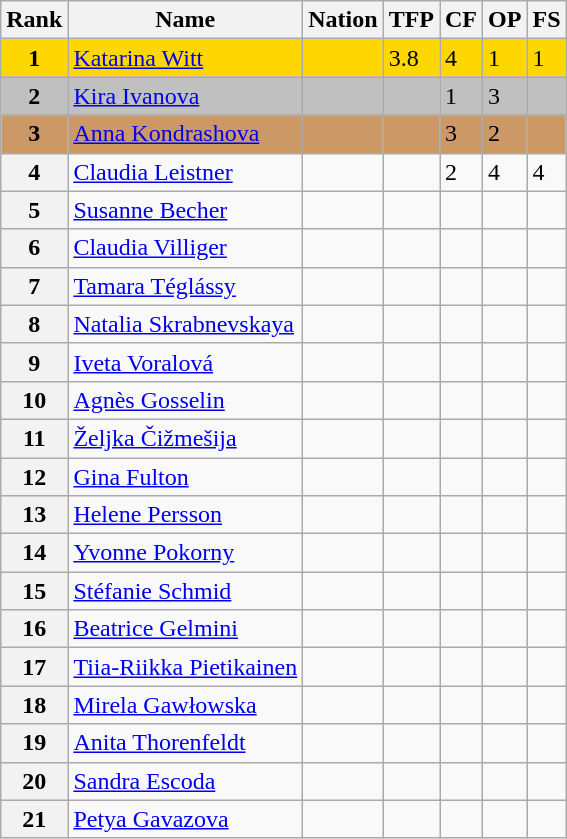<table class="wikitable">
<tr>
<th>Rank</th>
<th>Name</th>
<th>Nation</th>
<th>TFP</th>
<th>CF</th>
<th>OP</th>
<th>FS</th>
</tr>
<tr bgcolor="gold">
<td align="center"><strong>1</strong></td>
<td><a href='#'>Katarina Witt</a></td>
<td></td>
<td>3.8</td>
<td>4</td>
<td>1</td>
<td>1</td>
</tr>
<tr bgcolor="silver">
<td align="center"><strong>2</strong></td>
<td><a href='#'>Kira Ivanova</a></td>
<td></td>
<td></td>
<td>1</td>
<td>3</td>
<td></td>
</tr>
<tr bgcolor="cc9966">
<td align="center"><strong>3</strong></td>
<td><a href='#'>Anna Kondrashova</a></td>
<td></td>
<td></td>
<td>3</td>
<td>2</td>
<td></td>
</tr>
<tr>
<th>4</th>
<td><a href='#'>Claudia Leistner</a></td>
<td></td>
<td></td>
<td>2</td>
<td>4</td>
<td>4</td>
</tr>
<tr>
<th>5</th>
<td><a href='#'>Susanne Becher</a></td>
<td></td>
<td></td>
<td></td>
<td></td>
<td></td>
</tr>
<tr>
<th>6</th>
<td><a href='#'>Claudia Villiger</a></td>
<td></td>
<td></td>
<td></td>
<td></td>
<td></td>
</tr>
<tr>
<th>7</th>
<td><a href='#'>Tamara Téglássy</a></td>
<td></td>
<td></td>
<td></td>
<td></td>
<td></td>
</tr>
<tr>
<th>8</th>
<td><a href='#'>Natalia Skrabnevskaya</a></td>
<td></td>
<td></td>
<td></td>
<td></td>
<td></td>
</tr>
<tr>
<th>9</th>
<td><a href='#'>Iveta Voralová</a></td>
<td></td>
<td></td>
<td></td>
<td></td>
<td></td>
</tr>
<tr>
<th>10</th>
<td><a href='#'>Agnès Gosselin</a></td>
<td></td>
<td></td>
<td></td>
<td></td>
<td></td>
</tr>
<tr>
<th>11</th>
<td><a href='#'>Željka Čižmešija</a></td>
<td></td>
<td></td>
<td></td>
<td></td>
<td></td>
</tr>
<tr>
<th>12</th>
<td><a href='#'>Gina Fulton</a></td>
<td></td>
<td></td>
<td></td>
<td></td>
<td></td>
</tr>
<tr>
<th>13</th>
<td><a href='#'>Helene Persson</a></td>
<td></td>
<td></td>
<td></td>
<td></td>
<td></td>
</tr>
<tr>
<th>14</th>
<td><a href='#'>Yvonne Pokorny</a></td>
<td></td>
<td></td>
<td></td>
<td></td>
<td></td>
</tr>
<tr>
<th>15</th>
<td><a href='#'>Stéfanie Schmid</a></td>
<td></td>
<td></td>
<td></td>
<td></td>
<td></td>
</tr>
<tr>
<th>16</th>
<td><a href='#'>Beatrice Gelmini</a></td>
<td></td>
<td></td>
<td></td>
<td></td>
<td></td>
</tr>
<tr>
<th>17</th>
<td><a href='#'>Tiia-Riikka Pietikainen</a></td>
<td></td>
<td></td>
<td></td>
<td></td>
<td></td>
</tr>
<tr>
<th>18</th>
<td><a href='#'>Mirela Gawłowska</a></td>
<td></td>
<td></td>
<td></td>
<td></td>
<td></td>
</tr>
<tr>
<th>19</th>
<td><a href='#'>Anita Thorenfeldt</a></td>
<td></td>
<td></td>
<td></td>
<td></td>
<td></td>
</tr>
<tr>
<th>20</th>
<td><a href='#'>Sandra Escoda</a></td>
<td></td>
<td></td>
<td></td>
<td></td>
<td></td>
</tr>
<tr>
<th>21</th>
<td><a href='#'>Petya Gavazova</a></td>
<td></td>
<td></td>
<td></td>
<td></td>
<td></td>
</tr>
</table>
